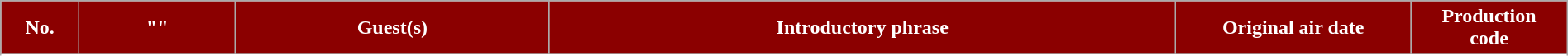<table class="wikitable plainrowheaders" style="width:100%; margin:auto;">
<tr>
<th style="background-color: #8B0000; color:#ffffff" width=5%><abbr>No.</abbr></th>
<th style="background-color: #8B0000; color:#ffffff" width=10%>"<a href='#'></a>"</th>
<th style="background-color: #8B0000; color:#ffffff" width=20%>Guest(s)</th>
<th style="background-color: #8B0000; color:#ffffff" width=40%>Introductory phrase</th>
<th style="background-color: #8B0000; color:#ffffff" width=15%>Original air date</th>
<th style="background-color: #8B0000; color:#ffffff" width=10%>Production <br> code</th>
</tr>
<tr>
</tr>
<tr>
</tr>
<tr>
</tr>
<tr>
</tr>
<tr>
</tr>
<tr>
</tr>
<tr>
</tr>
<tr>
</tr>
<tr>
</tr>
<tr>
</tr>
<tr>
</tr>
<tr>
</tr>
</table>
